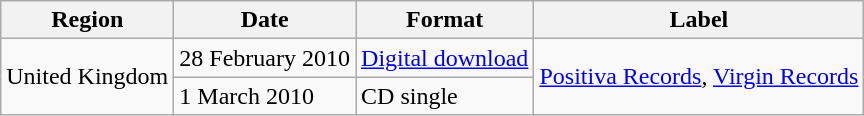<table class="wikitable" border="1">
<tr>
<th>Region</th>
<th>Date</th>
<th>Format</th>
<th>Label</th>
</tr>
<tr>
<td rowspan="2">United Kingdom</td>
<td>28 February 2010</td>
<td><a href='#'>Digital download</a></td>
<td rowspan="2"><a href='#'>Positiva Records</a>, <a href='#'>Virgin Records</a></td>
</tr>
<tr>
<td>1 March 2010</td>
<td>CD single</td>
</tr>
</table>
